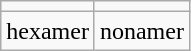<table class="wikitable" style="text-align:center;">
<tr>
<td></td>
<td></td>
</tr>
<tr>
<td>hexamer</td>
<td>nonamer</td>
</tr>
</table>
